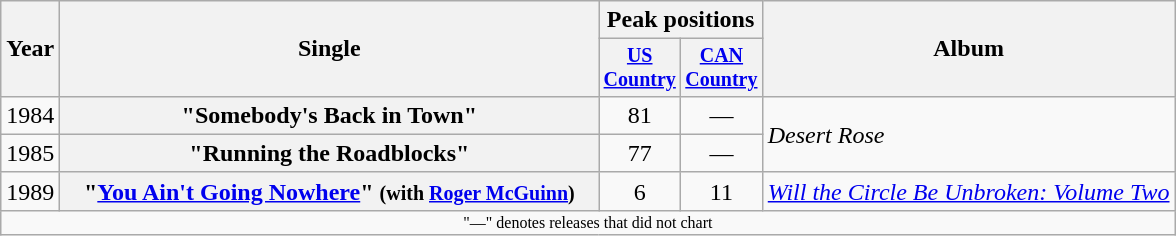<table class="wikitable plainrowheaders" style="text-align:center;">
<tr>
<th rowspan="2">Year</th>
<th rowspan="2" style="width:22em;">Single</th>
<th colspan="2">Peak positions</th>
<th rowspan="2">Album</th>
</tr>
<tr style="font-size:smaller;">
<th style="width:45px;"><a href='#'>US Country</a></th>
<th style="width:45px;"><a href='#'>CAN Country</a></th>
</tr>
<tr>
<td>1984</td>
<th scope="row">"Somebody's Back in Town"</th>
<td>81</td>
<td>—</td>
<td style="text-align:left;" rowspan="2"><em>Desert Rose</em></td>
</tr>
<tr>
<td>1985</td>
<th scope="row">"Running the Roadblocks"</th>
<td>77</td>
<td>—</td>
</tr>
<tr>
<td>1989</td>
<th scope="row">"<a href='#'>You Ain't Going Nowhere</a>" <small>(with <a href='#'>Roger McGuinn</a>)</small></th>
<td>6</td>
<td>11</td>
<td style="text-align:left;"><em><a href='#'>Will the Circle Be Unbroken: Volume Two</a></em></td>
</tr>
<tr>
<td colspan="5" style="font-size:8pt">"—" denotes releases that did not chart</td>
</tr>
</table>
